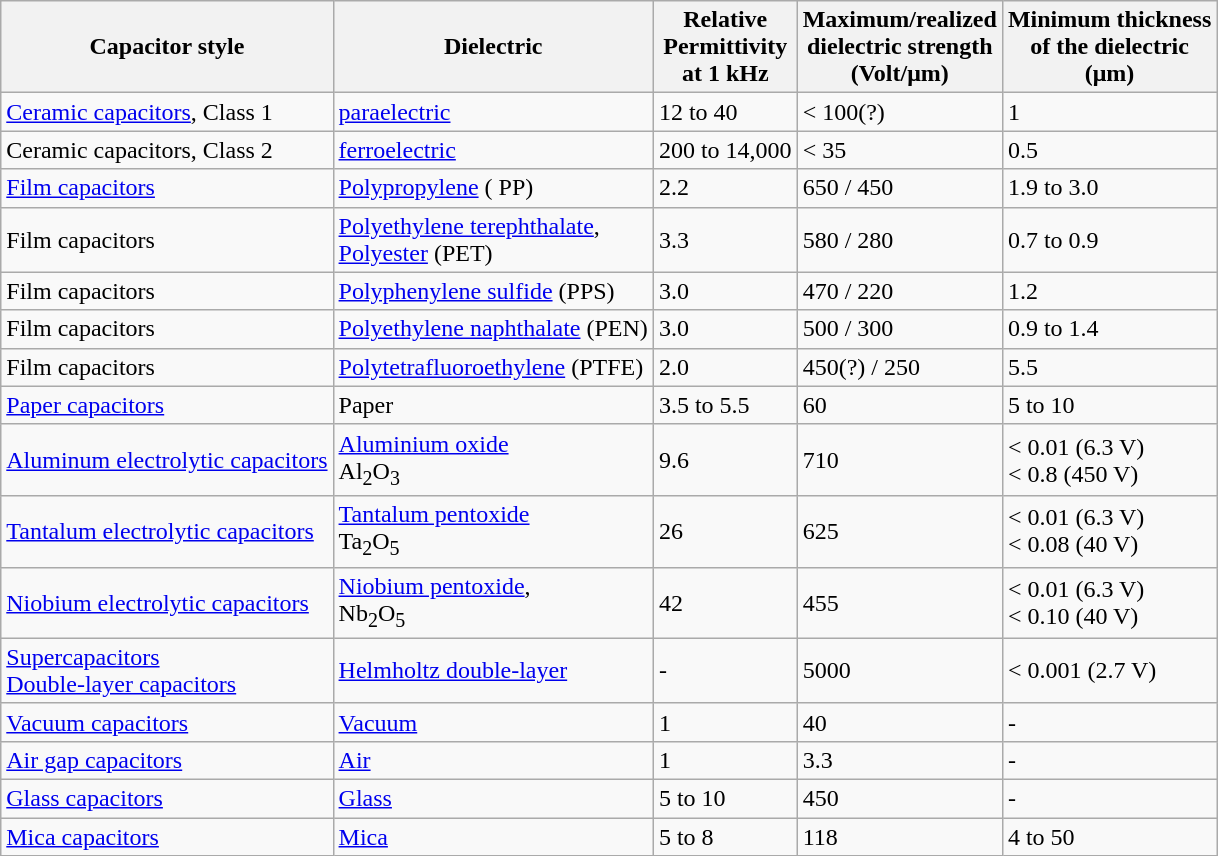<table class="wikitable centered">
<tr>
<th>Capacitor style</th>
<th>Dielectric</th>
<th>Relative<br>Permittivity<br>at 1 kHz</th>
<th>Maximum/realized<br>dielectric strength<br>(Volt/μm)</th>
<th>Minimum thickness<br>of the dielectric<br>(μm)</th>
</tr>
<tr>
<td><a href='#'>Ceramic capacitors</a>, Class 1</td>
<td><a href='#'>paraelectric</a></td>
<td>12 to 40</td>
<td>< 100(?)</td>
<td>1</td>
</tr>
<tr>
<td>Ceramic capacitors, Class 2</td>
<td><a href='#'>ferroelectric</a></td>
<td>200 to 14,000</td>
<td>< 35</td>
<td>0.5</td>
</tr>
<tr>
<td><a href='#'>Film capacitors</a></td>
<td><a href='#'>Polypropylene</a> ( PP)</td>
<td>2.2</td>
<td>650 / 450</td>
<td>1.9 to 3.0</td>
</tr>
<tr>
<td>Film capacitors</td>
<td><a href='#'>Polyethylene terephthalate</a>,<br> <a href='#'>Polyester</a> (PET)</td>
<td>3.3</td>
<td>580 / 280</td>
<td>0.7 to 0.9</td>
</tr>
<tr>
<td>Film capacitors</td>
<td><a href='#'>Polyphenylene sulfide</a> (PPS)</td>
<td>3.0</td>
<td>470 / 220</td>
<td>1.2</td>
</tr>
<tr>
<td>Film capacitors</td>
<td><a href='#'>Polyethylene naphthalate</a> (PEN)</td>
<td>3.0</td>
<td>500 / 300</td>
<td>0.9 to 1.4</td>
</tr>
<tr>
<td>Film capacitors</td>
<td><a href='#'>Polytetrafluoroethylene</a> (PTFE)</td>
<td>2.0</td>
<td>450(?) / 250</td>
<td>5.5</td>
</tr>
<tr (?)>
<td><a href='#'>Paper capacitors</a></td>
<td>Paper</td>
<td>3.5 to 5.5</td>
<td>60</td>
<td>5 to 10</td>
</tr>
<tr>
<td><a href='#'>Aluminum electrolytic capacitors</a></td>
<td><a href='#'>Aluminium oxide</a><br> Al<sub>2</sub>O<sub>3</sub></td>
<td>9.6</td>
<td>710</td>
<td>< 0.01 (6.3 V)<br> < 0.8 (450 V)</td>
</tr>
<tr>
<td><a href='#'>Tantalum electrolytic capacitors</a></td>
<td><a href='#'>Tantalum pentoxide</a><br> Ta<sub>2</sub>O<sub>5</sub></td>
<td>26</td>
<td>625</td>
<td>< 0.01 (6.3 V)<br> < 0.08 (40 V)</td>
</tr>
<tr>
<td><a href='#'>Niobium electrolytic capacitors</a></td>
<td><a href='#'>Niobium pentoxide</a>,<br> Nb<sub>2</sub>O<sub>5</sub></td>
<td>42</td>
<td>455</td>
<td>< 0.01 (6.3 V)<br> < 0.10 (40 V)</td>
</tr>
<tr>
<td><a href='#'>Supercapacitors</a> <br> <a href='#'>Double-layer capacitors</a></td>
<td><a href='#'>Helmholtz double-layer</a></td>
<td>-</td>
<td>5000</td>
<td>< 0.001 (2.7 V)</td>
</tr>
<tr>
<td><a href='#'>Vacuum capacitors</a></td>
<td><a href='#'>Vacuum</a></td>
<td>1</td>
<td>40</td>
<td>-</td>
</tr>
<tr>
<td><a href='#'>Air gap capacitors</a></td>
<td><a href='#'>Air</a></td>
<td>1</td>
<td>3.3</td>
<td>-</td>
</tr>
<tr>
<td><a href='#'>Glass capacitors</a></td>
<td><a href='#'>Glass</a></td>
<td>5 to 10</td>
<td>450</td>
<td>-</td>
</tr>
<tr>
<td><a href='#'>Mica capacitors</a></td>
<td><a href='#'>Mica</a></td>
<td>5 to 8</td>
<td>118</td>
<td>4 to 50</td>
</tr>
</table>
